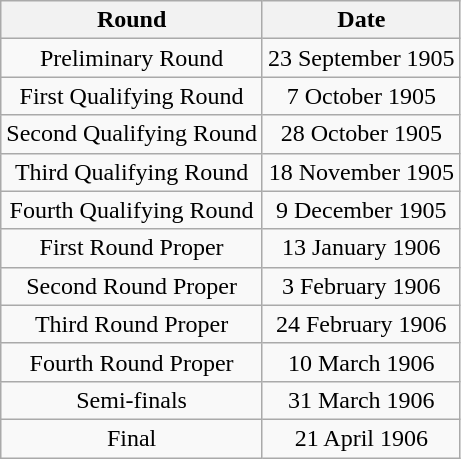<table class="wikitable" style="text-align: center">
<tr>
<th>Round</th>
<th>Date</th>
</tr>
<tr>
<td>Preliminary Round</td>
<td>23 September 1905</td>
</tr>
<tr>
<td>First Qualifying Round</td>
<td>7 October 1905</td>
</tr>
<tr>
<td>Second Qualifying Round</td>
<td>28 October 1905</td>
</tr>
<tr>
<td>Third Qualifying Round</td>
<td>18 November 1905</td>
</tr>
<tr>
<td>Fourth Qualifying Round</td>
<td>9 December 1905</td>
</tr>
<tr>
<td>First Round Proper</td>
<td>13 January 1906</td>
</tr>
<tr>
<td>Second Round Proper</td>
<td>3 February 1906</td>
</tr>
<tr>
<td>Third Round Proper</td>
<td>24 February 1906</td>
</tr>
<tr>
<td>Fourth Round Proper</td>
<td>10 March 1906</td>
</tr>
<tr>
<td>Semi-finals</td>
<td>31 March 1906</td>
</tr>
<tr>
<td>Final</td>
<td>21 April 1906</td>
</tr>
</table>
